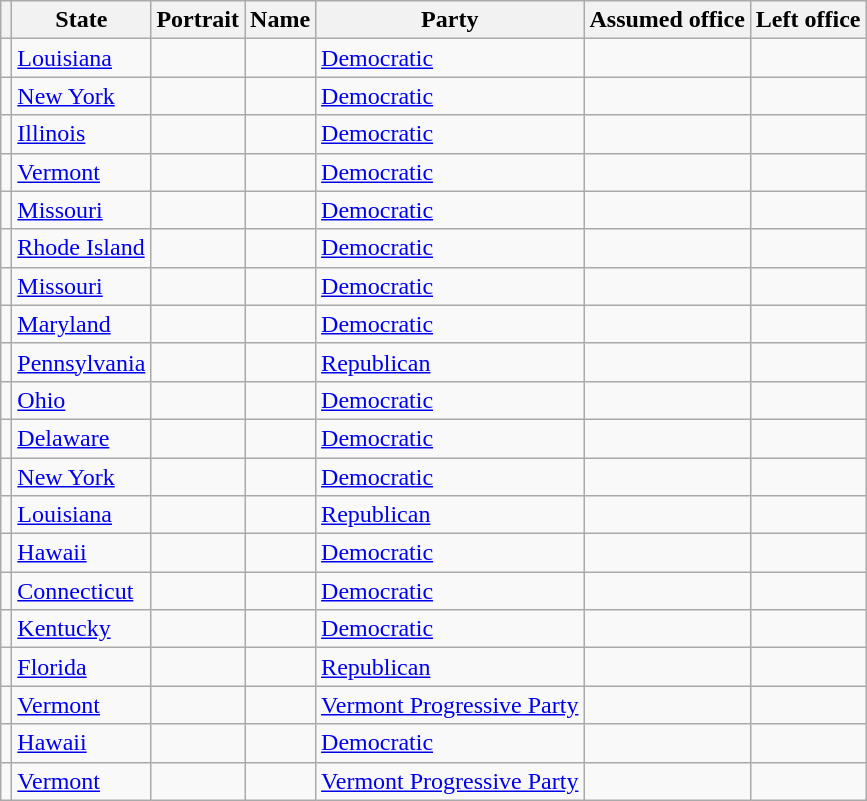<table class="wikitable sortable">
<tr>
<th></th>
<th>State</th>
<th>Portrait</th>
<th>Name</th>
<th>Party</th>
<th>Assumed office</th>
<th>Left office</th>
</tr>
<tr>
<td></td>
<td><a href='#'>Louisiana</a></td>
<td></td>
<td></td>
<td><a href='#'>Democratic</a></td>
<td></td>
<td></td>
</tr>
<tr>
<td></td>
<td><a href='#'>New York</a></td>
<td></td>
<td></td>
<td><a href='#'>Democratic</a></td>
<td></td>
<td></td>
</tr>
<tr>
<td></td>
<td><a href='#'>Illinois</a></td>
<td></td>
<td></td>
<td><a href='#'>Democratic</a></td>
<td></td>
<td></td>
</tr>
<tr>
<td></td>
<td><a href='#'>Vermont</a></td>
<td></td>
<td></td>
<td><a href='#'>Democratic</a></td>
<td></td>
<td></td>
</tr>
<tr>
<td></td>
<td><a href='#'>Missouri</a></td>
<td></td>
<td></td>
<td><a href='#'>Democratic</a></td>
<td></td>
<td></td>
</tr>
<tr>
<td></td>
<td><a href='#'>Rhode Island</a></td>
<td></td>
<td></td>
<td><a href='#'>Democratic</a></td>
<td></td>
<td></td>
</tr>
<tr>
<td></td>
<td><a href='#'>Missouri</a></td>
<td></td>
<td></td>
<td><a href='#'>Democratic</a></td>
<td></td>
<td></td>
</tr>
<tr>
<td></td>
<td><a href='#'>Maryland</a></td>
<td></td>
<td></td>
<td><a href='#'>Democratic</a></td>
<td></td>
<td></td>
</tr>
<tr>
<td></td>
<td><a href='#'>Pennsylvania</a></td>
<td></td>
<td></td>
<td><a href='#'>Republican</a></td>
<td></td>
<td></td>
</tr>
<tr>
<td></td>
<td><a href='#'>Ohio</a></td>
<td></td>
<td></td>
<td><a href='#'>Democratic</a></td>
<td></td>
<td></td>
</tr>
<tr>
<td></td>
<td><a href='#'>Delaware</a></td>
<td></td>
<td></td>
<td><a href='#'>Democratic</a></td>
<td></td>
<td></td>
</tr>
<tr>
<td></td>
<td><a href='#'>New York</a></td>
<td></td>
<td></td>
<td><a href='#'>Democratic</a></td>
<td></td>
<td></td>
</tr>
<tr>
<td></td>
<td><a href='#'>Louisiana</a></td>
<td></td>
<td></td>
<td><a href='#'>Republican</a></td>
<td></td>
<td></td>
</tr>
<tr>
<td></td>
<td><a href='#'>Hawaii</a></td>
<td></td>
<td></td>
<td><a href='#'>Democratic</a></td>
<td></td>
<td></td>
</tr>
<tr>
<td></td>
<td><a href='#'>Connecticut</a></td>
<td></td>
<td></td>
<td><a href='#'>Democratic</a></td>
<td></td>
<td></td>
</tr>
<tr>
<td></td>
<td><a href='#'>Kentucky</a></td>
<td></td>
<td></td>
<td><a href='#'>Democratic</a></td>
<td></td>
<td></td>
</tr>
<tr>
<td></td>
<td><a href='#'>Florida</a></td>
<td></td>
<td></td>
<td><a href='#'>Republican</a></td>
<td></td>
<td></td>
</tr>
<tr>
<td></td>
<td><a href='#'>Vermont</a></td>
<td></td>
<td></td>
<td><a href='#'>Vermont Progressive Party</a></td>
<td></td>
<td></td>
</tr>
<tr>
<td></td>
<td><a href='#'>Hawaii</a></td>
<td></td>
<td></td>
<td><a href='#'>Democratic</a></td>
<td></td>
<td></td>
</tr>
<tr>
<td></td>
<td><a href='#'>Vermont</a></td>
<td></td>
<td></td>
<td><a href='#'>Vermont Progressive Party</a></td>
<td></td>
<td></td>
</tr>
</table>
